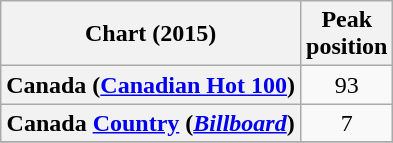<table class="wikitable sortable plainrowheaders" style="text-align:center;">
<tr>
<th>Chart (2015)</th>
<th>Peak <br> position</th>
</tr>
<tr>
<th scope="row">Canada (<a href='#'>Canadian Hot 100</a>)</th>
<td>93</td>
</tr>
<tr>
<th scope="row">Canada <a href='#'>Country</a> (<a href='#'><em>Billboard</em></a>)</th>
<td>7</td>
</tr>
<tr>
</tr>
</table>
